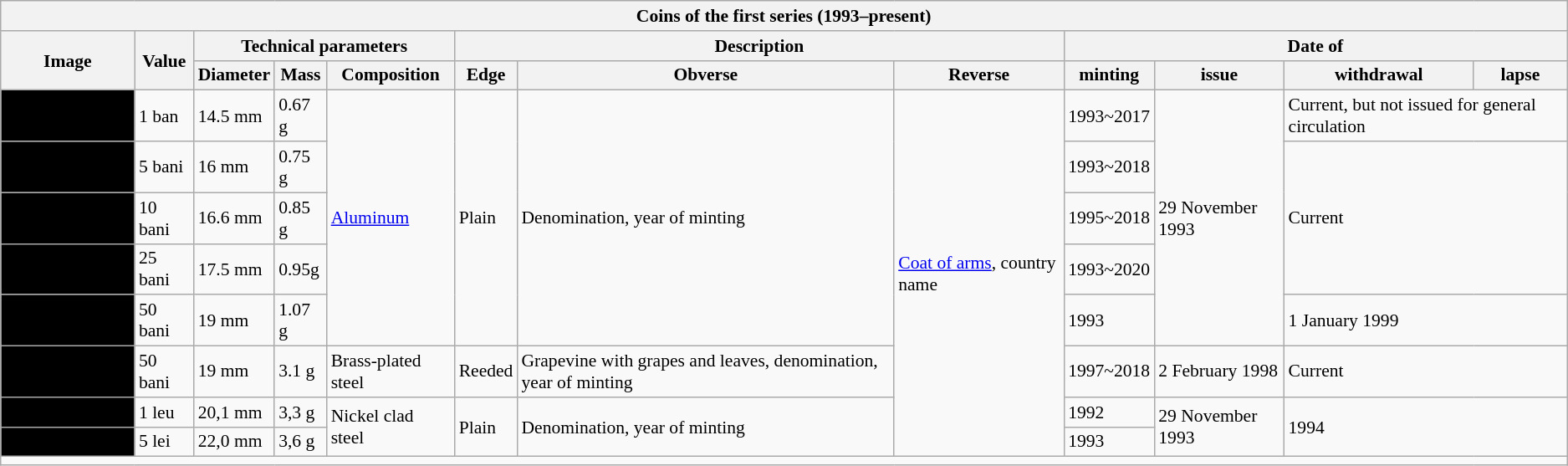<table class="wikitable" style="font-size: 90%">
<tr>
<th colspan="13">Coins of the first series (1993–present)</th>
</tr>
<tr>
<th rowspan="2">Image</th>
<th rowspan="2">Value</th>
<th colspan="3">Technical parameters</th>
<th colspan="3">Description</th>
<th colspan="4">Date of</th>
</tr>
<tr>
<th>Diameter</th>
<th>Mass</th>
<th>Composition</th>
<th>Edge</th>
<th>Obverse</th>
<th>Reverse</th>
<th>minting</th>
<th>issue</th>
<th>withdrawal</th>
<th>lapse</th>
</tr>
<tr>
<td align="center" bgcolor="#000000" width="100px"></td>
<td>1 ban</td>
<td>14.5 mm</td>
<td>0.67 g</td>
<td rowspan="5"><a href='#'>Aluminum</a></td>
<td rowspan="5">Plain</td>
<td rowspan="5">Denomination, year of minting</td>
<td rowspan="8"><a href='#'>Coat of arms</a>, country name</td>
<td>1993~2017</td>
<td rowspan="5">29 November 1993</td>
<td colspan="2">Current, but not issued for general circulation</td>
</tr>
<tr>
<td align="center" bgcolor="#000000"></td>
<td>5 bani</td>
<td>16 mm</td>
<td>0.75 g</td>
<td>1993~2018</td>
<td rowspan="3" colspan="2">Current</td>
</tr>
<tr>
<td align="center" bgcolor="#000000"></td>
<td>10 bani</td>
<td>16.6 mm</td>
<td>0.85 g</td>
<td>1995~2018</td>
</tr>
<tr>
<td align="center" bgcolor="#000000"></td>
<td>25 bani</td>
<td>17.5 mm</td>
<td>0.95g</td>
<td>1993~2020</td>
</tr>
<tr>
<td align="center" bgcolor="#000000"></td>
<td>50 bani</td>
<td>19 mm</td>
<td>1.07 g</td>
<td>1993</td>
<td colspan="2">1 January 1999</td>
</tr>
<tr>
<td align="center" bgcolor="#000000"></td>
<td>50 bani</td>
<td>19 mm</td>
<td>3.1 g</td>
<td>Brass-plated steel</td>
<td>Reeded</td>
<td>Grapevine with grapes and leaves, denomination, year of minting</td>
<td>1997~2018</td>
<td>2 February 1998</td>
<td colspan="2">Current</td>
</tr>
<tr>
<td align="center" bgcolor="#000000"></td>
<td>1 leu</td>
<td>20,1 mm</td>
<td>3,3 g</td>
<td rowspan="2">Nickel clad steel</td>
<td rowspan="2">Plain</td>
<td rowspan="2">Denomination, year of minting</td>
<td>1992</td>
<td rowspan="2">29 November 1993</td>
<td rowspan="2" colspan="2">1994</td>
</tr>
<tr>
<td align="center" bgcolor="#000000"></td>
<td>5 lei</td>
<td>22,0 mm</td>
<td>3,6 g</td>
<td>1993</td>
</tr>
<tr>
<td colspan="16"></td>
</tr>
</table>
